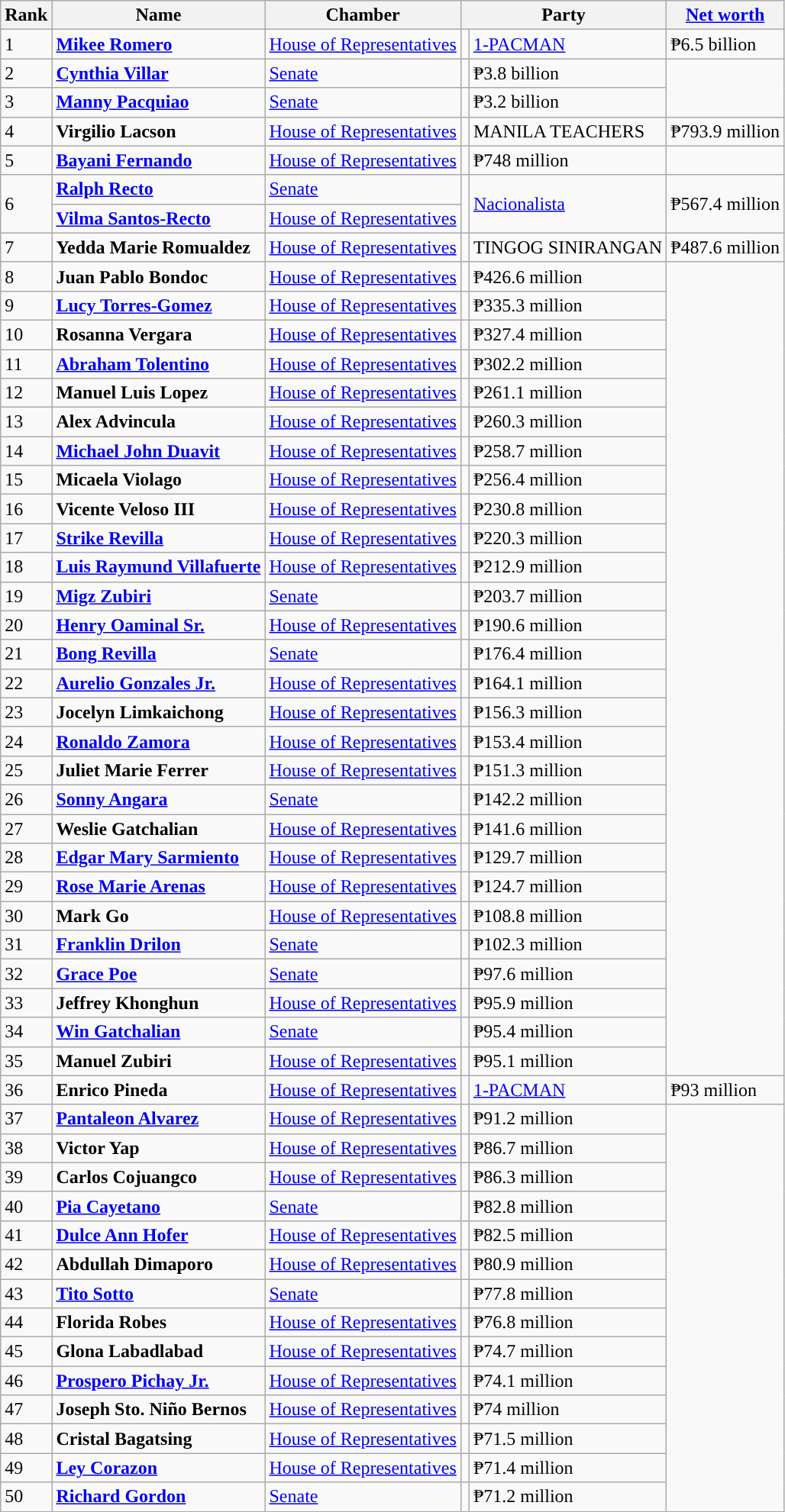<table class="wikitable sortable">
<tr>
<th>Rank</th>
<th>Name<br></th>
<th>Chamber</th>
<th colspan="2">Party</th>
<th data-sort-type="currency"><a href='#'>Net worth</a></th>
</tr>
<tr>
<td>1</td>
<td><strong><a href='#'>Mikee Romero</a></strong></td>
<td><a href='#'>House of Representatives</a></td>
<td></td>
<td><a href='#'>1-PACMAN</a></td>
<td>₱6.5 billion </td>
</tr>
<tr>
<td>2</td>
<td><strong><a href='#'>Cynthia Villar</a></strong></td>
<td><a href='#'>Senate</a></td>
<td></td>
<td>₱3.8 billion </td>
</tr>
<tr>
<td>3</td>
<td><strong><a href='#'>Manny Pacquiao</a></strong></td>
<td><a href='#'>Senate</a></td>
<td></td>
<td>₱3.2 billion </td>
</tr>
<tr>
<td>4</td>
<td><strong>Virgilio Lacson</strong></td>
<td><a href='#'>House of Representatives</a></td>
<td></td>
<td>MANILA TEACHERS</td>
<td>₱793.9 million </td>
</tr>
<tr>
<td>5</td>
<td><strong><a href='#'>Bayani Fernando</a></strong><br></td>
<td><a href='#'>House of Representatives</a></td>
<td></td>
<td>₱748 million </td>
</tr>
<tr>
<td rowspan="2">6</td>
<td><strong><a href='#'>Ralph Recto</a></strong></td>
<td><a href='#'>Senate</a></td>
<td rowspan="2" style="background:"></td>
<td rowspan="2"><a href='#'>Nacionalista</a></td>
<td rowspan="2">₱567.4 million </td>
</tr>
<tr>
<td><strong><a href='#'>Vilma Santos-Recto</a></strong><br></td>
<td><a href='#'>House of Representatives</a></td>
</tr>
<tr>
<td>7</td>
<td><strong>Yedda Marie Romualdez</strong></td>
<td><a href='#'>House of Representatives</a></td>
<td></td>
<td>TINGOG SINIRANGAN</td>
<td>₱487.6 million </td>
</tr>
<tr>
<td>8</td>
<td><strong>Juan Pablo Bondoc</strong><br></td>
<td><a href='#'>House of Representatives</a></td>
<td></td>
<td>₱426.6 million </td>
</tr>
<tr>
<td>9</td>
<td><strong><a href='#'>Lucy Torres-Gomez</a></strong><br></td>
<td><a href='#'>House of Representatives</a></td>
<td></td>
<td>₱335.3 million </td>
</tr>
<tr>
<td>10</td>
<td><strong>Rosanna Vergara</strong><br></td>
<td><a href='#'>House of Representatives</a></td>
<td></td>
<td>₱327.4 million </td>
</tr>
<tr>
<td>11</td>
<td><strong><a href='#'>Abraham Tolentino</a></strong><br></td>
<td><a href='#'>House of Representatives</a></td>
<td></td>
<td>₱302.2 million </td>
</tr>
<tr>
<td>12</td>
<td><strong>Manuel Luis Lopez</strong><br></td>
<td><a href='#'>House of Representatives</a></td>
<td></td>
<td>₱261.1 million </td>
</tr>
<tr>
<td>13</td>
<td><strong>Alex Advincula</strong><br></td>
<td><a href='#'>House of Representatives</a></td>
<td></td>
<td>₱260.3 million </td>
</tr>
<tr>
<td>14</td>
<td><strong><a href='#'>Michael John Duavit</a></strong><br></td>
<td><a href='#'>House of Representatives</a></td>
<td></td>
<td>₱258.7 million </td>
</tr>
<tr>
<td>15</td>
<td><strong>Micaela Violago</strong><br></td>
<td><a href='#'>House of Representatives</a></td>
<td></td>
<td>₱256.4 million </td>
</tr>
<tr>
<td>16</td>
<td><strong>Vicente Veloso III</strong><br></td>
<td><a href='#'>House of Representatives</a></td>
<td></td>
<td>₱230.8 million </td>
</tr>
<tr>
<td>17</td>
<td><strong><a href='#'>Strike Revilla</a></strong><br></td>
<td><a href='#'>House of Representatives</a></td>
<td></td>
<td>₱220.3 million </td>
</tr>
<tr>
<td>18</td>
<td><strong><a href='#'>Luis Raymund Villafuerte</a></strong><br></td>
<td><a href='#'>House of Representatives</a></td>
<td></td>
<td>₱212.9 million </td>
</tr>
<tr>
<td>19</td>
<td><strong><a href='#'>Migz Zubiri</a></strong></td>
<td><a href='#'>Senate</a></td>
<td></td>
<td>₱203.7 million </td>
</tr>
<tr>
<td>20</td>
<td><strong><a href='#'>Henry Oaminal Sr.</a></strong><br></td>
<td><a href='#'>House of Representatives</a></td>
<td></td>
<td>₱190.6 million </td>
</tr>
<tr>
<td>21</td>
<td><strong><a href='#'>Bong Revilla</a></strong></td>
<td><a href='#'>Senate</a></td>
<td></td>
<td>₱176.4 million </td>
</tr>
<tr>
<td>22</td>
<td><strong><a href='#'>Aurelio Gonzales Jr.</a></strong><br></td>
<td><a href='#'>House of Representatives</a></td>
<td></td>
<td>₱164.1 million </td>
</tr>
<tr>
<td>23</td>
<td><strong>Jocelyn Limkaichong</strong><br></td>
<td><a href='#'>House of Representatives</a></td>
<td></td>
<td>₱156.3 million </td>
</tr>
<tr>
<td>24</td>
<td><strong><a href='#'>Ronaldo Zamora</a></strong><br></td>
<td><a href='#'>House of Representatives</a></td>
<td></td>
<td>₱153.4 million </td>
</tr>
<tr>
<td>25</td>
<td><strong>Juliet Marie Ferrer</strong><br></td>
<td><a href='#'>House of Representatives</a></td>
<td></td>
<td>₱151.3 million </td>
</tr>
<tr>
<td>26</td>
<td><strong><a href='#'>Sonny Angara</a></strong></td>
<td><a href='#'>Senate</a></td>
<td></td>
<td>₱142.2 million </td>
</tr>
<tr>
<td>27</td>
<td><strong>Weslie Gatchalian</strong><br></td>
<td><a href='#'>House of Representatives</a></td>
<td></td>
<td>₱141.6 million </td>
</tr>
<tr>
<td>28</td>
<td><strong><a href='#'>Edgar Mary Sarmiento</a></strong><br></td>
<td><a href='#'>House of Representatives</a></td>
<td></td>
<td>₱129.7 million </td>
</tr>
<tr>
<td>29</td>
<td><strong><a href='#'>Rose Marie Arenas</a></strong><br></td>
<td><a href='#'>House of Representatives</a></td>
<td></td>
<td>₱124.7 million </td>
</tr>
<tr>
<td>30</td>
<td><strong>Mark Go</strong><br></td>
<td><a href='#'>House of Representatives</a></td>
<td></td>
<td>₱108.8 million </td>
</tr>
<tr>
<td>31</td>
<td><strong><a href='#'>Franklin Drilon</a></strong></td>
<td><a href='#'>Senate</a></td>
<td></td>
<td>₱102.3 million </td>
</tr>
<tr>
<td>32</td>
<td><strong><a href='#'>Grace Poe</a></strong></td>
<td><a href='#'>Senate</a></td>
<td></td>
<td>₱97.6 million </td>
</tr>
<tr>
<td>33</td>
<td><strong>Jeffrey Khonghun</strong><br></td>
<td><a href='#'>House of Representatives</a></td>
<td></td>
<td>₱95.9 million </td>
</tr>
<tr>
<td>34</td>
<td><strong><a href='#'>Win Gatchalian</a></strong></td>
<td><a href='#'>Senate</a></td>
<td></td>
<td>₱95.4 million </td>
</tr>
<tr>
<td>35</td>
<td><strong>Manuel Zubiri</strong><br></td>
<td><a href='#'>House of Representatives</a></td>
<td></td>
<td>₱95.1 million </td>
</tr>
<tr>
<td>36</td>
<td><strong>Enrico Pineda</strong></td>
<td><a href='#'>House of Representatives</a></td>
<td></td>
<td><a href='#'>1-PACMAN</a></td>
<td>₱93 million </td>
</tr>
<tr>
<td>37</td>
<td><strong><a href='#'>Pantaleon Alvarez</a></strong><br></td>
<td><a href='#'>House of Representatives</a></td>
<td></td>
<td>₱91.2 million </td>
</tr>
<tr>
<td>38</td>
<td><strong>Victor Yap</strong><br></td>
<td><a href='#'>House of Representatives</a></td>
<td></td>
<td>₱86.7 million </td>
</tr>
<tr>
<td>39</td>
<td><strong>Carlos Cojuangco</strong><br></td>
<td><a href='#'>House of Representatives</a></td>
<td></td>
<td>₱86.3 million </td>
</tr>
<tr>
<td>40</td>
<td><strong><a href='#'>Pia Cayetano</a></strong></td>
<td><a href='#'>Senate</a></td>
<td></td>
<td>₱82.8 million </td>
</tr>
<tr>
<td>41</td>
<td><strong><a href='#'>Dulce Ann Hofer</a></strong><br></td>
<td><a href='#'>House of Representatives</a></td>
<td></td>
<td>₱82.5 million </td>
</tr>
<tr>
<td>42</td>
<td><strong>Abdullah Dimaporo</strong><br></td>
<td><a href='#'>House of Representatives</a></td>
<td></td>
<td>₱80.9 million </td>
</tr>
<tr>
<td>43</td>
<td><strong><a href='#'>Tito Sotto</a></strong></td>
<td><a href='#'>Senate</a></td>
<td></td>
<td>₱77.8 million </td>
</tr>
<tr>
<td>44</td>
<td><strong>Florida Robes</strong><br></td>
<td><a href='#'>House of Representatives</a></td>
<td></td>
<td>₱76.8 million </td>
</tr>
<tr>
<td>45</td>
<td><strong>Glona Labadlabad</strong><br></td>
<td><a href='#'>House of Representatives</a></td>
<td></td>
<td>₱74.7 million </td>
</tr>
<tr>
<td>46</td>
<td><strong><a href='#'>Prospero Pichay Jr.</a></strong><br></td>
<td><a href='#'>House of Representatives</a></td>
<td></td>
<td>₱74.1 million </td>
</tr>
<tr>
<td>47</td>
<td><strong>Joseph Sto. Niño Bernos</strong><br></td>
<td><a href='#'>House of Representatives</a></td>
<td></td>
<td>₱74 million </td>
</tr>
<tr>
<td>48</td>
<td><strong>Cristal Bagatsing</strong><br></td>
<td><a href='#'>House of Representatives</a></td>
<td></td>
<td>₱71.5 million </td>
</tr>
<tr>
<td>49</td>
<td><strong><a href='#'>Ley Corazon</a></strong><br></td>
<td><a href='#'>House of Representatives</a></td>
<td></td>
<td>₱71.4 million </td>
</tr>
<tr>
<td>50</td>
<td><strong><a href='#'>Richard Gordon</a></strong></td>
<td><a href='#'>Senate</a></td>
<td></td>
<td>₱71.2 million </td>
</tr>
</table>
